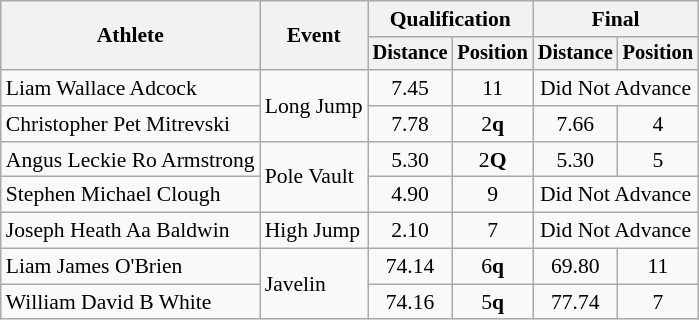<table class=wikitable style="font-size:90%">
<tr>
<th rowspan="2">Athlete</th>
<th rowspan="2">Event</th>
<th colspan="2">Qualification</th>
<th colspan="2">Final</th>
</tr>
<tr style="font-size:95%">
<th>Distance</th>
<th>Position</th>
<th>Distance</th>
<th>Position</th>
</tr>
<tr align=center>
<td align=left>Liam Wallace Adcock</td>
<td align=left rowspan=2>Long Jump</td>
<td>7.45</td>
<td>11</td>
<td colspan=2>Did Not Advance</td>
</tr>
<tr align=center>
<td align=left>Christopher Pet Mitrevski</td>
<td>7.78</td>
<td>2<strong>q</strong></td>
<td>7.66</td>
<td>4</td>
</tr>
<tr align=center>
<td align=left>Angus Leckie Ro Armstrong</td>
<td align=left rowspan=2>Pole Vault</td>
<td>5.30</td>
<td>2<strong>Q</strong></td>
<td>5.30</td>
<td>5</td>
</tr>
<tr align=center>
<td align=left>Stephen Michael Clough</td>
<td>4.90</td>
<td>9</td>
<td colspan=2>Did Not Advance</td>
</tr>
<tr align=center>
<td align=left>Joseph Heath Aa Baldwin</td>
<td align=left>High Jump</td>
<td>2.10</td>
<td>7</td>
<td colspan=2>Did Not Advance</td>
</tr>
<tr align=center>
<td align=left>Liam James O'Brien</td>
<td align=left rowspan=2>Javelin</td>
<td>74.14</td>
<td>6<strong>q</strong></td>
<td>69.80</td>
<td>11</td>
</tr>
<tr align=center>
<td align=left>William David B White</td>
<td>74.16</td>
<td>5<strong>q</strong></td>
<td>77.74</td>
<td>7</td>
</tr>
</table>
